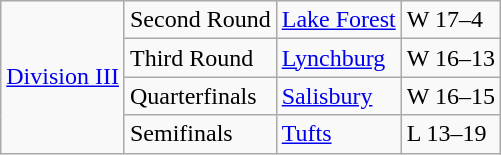<table class="wikitable">
<tr>
<td rowspan="5"><a href='#'>Division III</a></td>
<td>Second Round</td>
<td><a href='#'>Lake Forest</a></td>
<td>W 17–4</td>
</tr>
<tr>
<td>Third Round</td>
<td><a href='#'>Lynchburg</a></td>
<td>W 16–13</td>
</tr>
<tr>
<td>Quarterfinals</td>
<td><a href='#'>Salisbury</a></td>
<td>W 16–15 </td>
</tr>
<tr>
<td>Semifinals</td>
<td><a href='#'>Tufts</a></td>
<td>L 13–19</td>
</tr>
</table>
